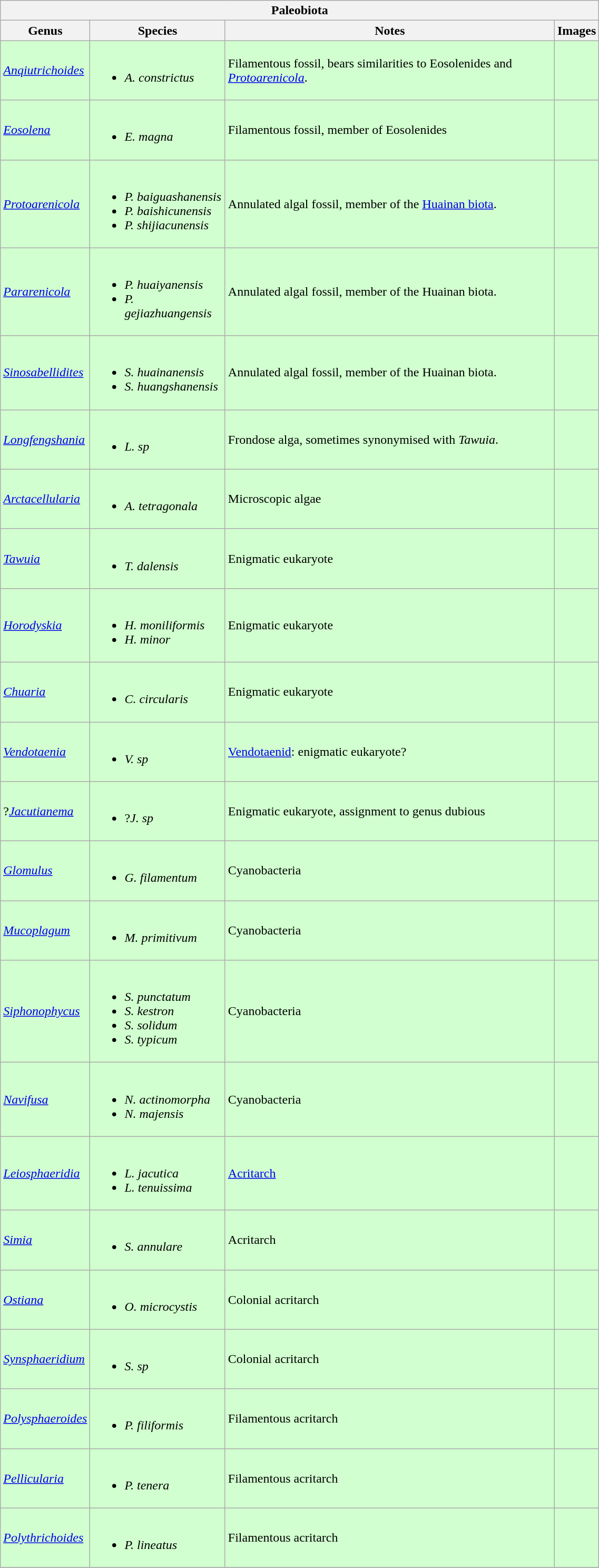<table class="wikitable sortable" style="background:white; width:60%;">
<tr>
<th colspan="5" align="center">Paleobiota</th>
</tr>
<tr>
<th>Genus</th>
<th>Species</th>
<th>Notes</th>
<th>Images</th>
</tr>
<tr>
<td style="background:#D1FFCF;"><em><a href='#'>Anqiutrichoides</a></em></td>
<td style="background:#D1FFCF;"><br><ul><li><em>A. constrictus</em></li></ul></td>
<td style="background:#D1FFCF;">Filamentous fossil, bears similarities to Eosolenides and <em><a href='#'>Protoarenicola</a></em>.</td>
<td style="background:#D1FFCF;"></td>
</tr>
<tr>
<td style="background:#D1FFCF;"><em><a href='#'>Eosolena</a></em></td>
<td style="background:#D1FFCF;"><br><ul><li><em>E. magna</em></li></ul></td>
<td style="background:#D1FFCF;">Filamentous fossil, member of Eosolenides</td>
<td style="background:#D1FFCF;"></td>
</tr>
<tr>
<td style="background:#D1FFCF;"><em><a href='#'>Protoarenicola</a></em></td>
<td style="background:#D1FFCF;"><br><ul><li><em>P. baiguashanensis</em></li><li><em>P. baishicunensis</em></li><li><em>P. shijiacunensis</em></li></ul></td>
<td style="background:#D1FFCF;">Annulated algal fossil, member of the <a href='#'>Huainan biota</a>.</td>
<td style="background:#D1FFCF;"></td>
</tr>
<tr>
<td style="background:#D1FFCF;"><em><a href='#'>Pararenicola</a></em></td>
<td style="background:#D1FFCF;"><br><ul><li><em>P. huaiyanensis</em></li><li><em>P. gejiazhuangensis</em></li></ul></td>
<td style="background:#D1FFCF;">Annulated algal fossil, member of the Huainan biota.</td>
<td style="background:#D1FFCF;"></td>
</tr>
<tr>
<td style="background:#D1FFCF;"><em><a href='#'>Sinosabellidites</a></em></td>
<td style="background:#D1FFCF;"><br><ul><li><em>S. huainanensis</em></li><li><em>S. huangshanensis</em></li></ul></td>
<td style="background:#D1FFCF;">Annulated algal fossil, member of the Huainan biota.</td>
<td style="background:#D1FFCF;"></td>
</tr>
<tr>
<td style="background:#D1FFCF;"><em><a href='#'>Longfengshania</a></em></td>
<td style="background:#D1FFCF;"><br><ul><li><em>L. sp</em></li></ul></td>
<td style="background:#D1FFCF;">Frondose alga, sometimes synonymised with <em>Tawuia</em>.</td>
<td style="background:#D1FFCF;"></td>
</tr>
<tr>
<td style="background:#D1FFCF;"><em><a href='#'>Arctacellularia</a></em></td>
<td style="background:#D1FFCF;"><br><ul><li><em>A. tetragonala</em></li></ul></td>
<td style="background:#D1FFCF;">Microscopic algae</td>
<td style="background:#D1FFCF;"></td>
</tr>
<tr>
<td style="background:#D1FFCF;"><em><a href='#'>Tawuia</a></em></td>
<td style="background:#D1FFCF;"><br><ul><li><em>T. dalensis</em></li></ul></td>
<td style="background:#D1FFCF;">Enigmatic eukaryote</td>
<td style="background:#D1FFCF;"></td>
</tr>
<tr>
<td style="background:#D1FFCF;"><em><a href='#'>Horodyskia</a></em></td>
<td style="background:#D1FFCF;"><br><ul><li><em>H. moniliformis</em></li><li><em>H. minor</em></li></ul></td>
<td style="background:#D1FFCF;">Enigmatic eukaryote</td>
<td style="background:#D1FFCF;"></td>
</tr>
<tr>
<td style="background:#D1FFCF;"><em><a href='#'>Chuaria</a></em></td>
<td style="background:#D1FFCF;"><br><ul><li><em>C. circularis</em></li></ul></td>
<td style="background:#D1FFCF;">Enigmatic eukaryote</td>
<td style="background:#D1FFCF;"></td>
</tr>
<tr>
<td style="background:#D1FFCF;"><em><a href='#'>Vendotaenia</a></em></td>
<td style="background:#D1FFCF;"><br><ul><li><em>V. sp</em></li></ul></td>
<td style="background:#D1FFCF;"><a href='#'>Vendotaenid</a>: enigmatic eukaryote?</td>
<td style="background:#D1FFCF;"></td>
</tr>
<tr>
<td style="background:#D1FFCF;">?<em><a href='#'>Jacutianema</a></em></td>
<td style="background:#D1FFCF;"><br><ul><li>?<em>J. sp</em></li></ul></td>
<td style="background:#D1FFCF;">Enigmatic eukaryote, assignment to genus dubious</td>
<td style="background:#D1FFCF;"></td>
</tr>
<tr>
<td style="background:#D1FFCF;"><em><a href='#'>Glomulus</a></em></td>
<td style="background:#D1FFCF;"><br><ul><li><em>G. filamentum</em></li></ul></td>
<td style="background:#D1FFCF;">Cyanobacteria</td>
<td style="background:#D1FFCF;"></td>
</tr>
<tr>
<td style="background:#D1FFCF;"><em><a href='#'>Mucoplagum</a></em></td>
<td style="background:#D1FFCF;"><br><ul><li><em>M. primitivum</em></li></ul></td>
<td style="background:#D1FFCF;">Cyanobacteria</td>
<td style="background:#D1FFCF;"></td>
</tr>
<tr>
<td style="background:#D1FFCF;"><em><a href='#'>Siphonophycus</a></em></td>
<td style="background:#D1FFCF;"><br><ul><li><em>S. punctatum</em></li><li><em>S. kestron</em></li><li><em>S. solidum</em></li><li><em>S. typicum</em></li></ul></td>
<td style="background:#D1FFCF;">Cyanobacteria</td>
<td style="background:#D1FFCF;"></td>
</tr>
<tr>
<td style="background:#D1FFCF;"><em><a href='#'>Navifusa</a></em></td>
<td style="background:#D1FFCF;"><br><ul><li><em>N. actinomorpha</em></li><li><em>N. majensis</em></li></ul></td>
<td style="background:#D1FFCF;">Cyanobacteria</td>
<td style="background:#D1FFCF;"></td>
</tr>
<tr>
<td style="background:#D1FFCF;"><em><a href='#'>Leiosphaeridia</a></em></td>
<td style="background:#D1FFCF;"><br><ul><li><em>L. jacutica</em></li><li><em>L. tenuissima</em></li></ul></td>
<td style="background:#D1FFCF;"><a href='#'>Acritarch</a></td>
<td style="background:#D1FFCF;"></td>
</tr>
<tr>
<td style="background:#D1FFCF;"><em><a href='#'>Simia</a></em></td>
<td style="background:#D1FFCF;"><br><ul><li><em>S. annulare</em></li></ul></td>
<td style="background:#D1FFCF;">Acritarch</td>
<td style="background:#D1FFCF;"></td>
</tr>
<tr>
<td style="background:#D1FFCF;"><em><a href='#'>Ostiana</a></em></td>
<td style="background:#D1FFCF;"><br><ul><li><em>O. microcystis</em></li></ul></td>
<td style="background:#D1FFCF;">Colonial acritarch</td>
<td style="background:#D1FFCF;"></td>
</tr>
<tr>
<td style="background:#D1FFCF;"><em><a href='#'>Synsphaeridium</a></em></td>
<td style="background:#D1FFCF;"><br><ul><li><em>S. sp</em></li></ul></td>
<td style="background:#D1FFCF;">Colonial acritarch</td>
<td style="background:#D1FFCF;"></td>
</tr>
<tr>
<td style="background:#D1FFCF;"><em><a href='#'>Polysphaeroides</a></em></td>
<td style="background:#D1FFCF;"><br><ul><li><em>P. filiformis</em></li></ul></td>
<td style="background:#D1FFCF;">Filamentous acritarch</td>
<td style="background:#D1FFCF;"></td>
</tr>
<tr>
<td style="background:#D1FFCF;"><em><a href='#'>Pellicularia</a></em></td>
<td style="background:#D1FFCF;"><br><ul><li><em>P. tenera</em></li></ul></td>
<td style="background:#D1FFCF;">Filamentous acritarch</td>
<td style="background:#D1FFCF;"></td>
</tr>
<tr>
<td style="background:#D1FFCF;"><em><a href='#'>Polythrichoides</a></em></td>
<td style="background:#D1FFCF;"><br><ul><li><em>P. lineatus</em></li></ul></td>
<td style="background:#D1FFCF;">Filamentous acritarch</td>
<td style="background:#D1FFCF;"></td>
</tr>
<tr>
</tr>
</table>
